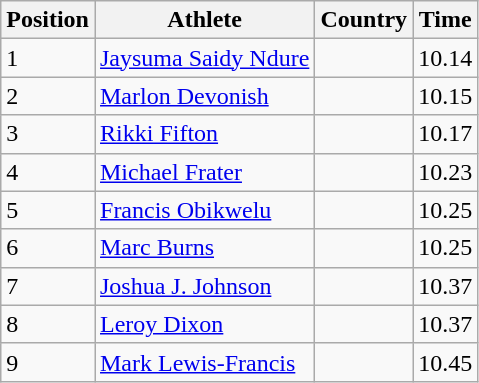<table class="wikitable">
<tr>
<th>Position</th>
<th>Athlete</th>
<th>Country</th>
<th>Time</th>
</tr>
<tr>
<td>1</td>
<td><a href='#'>Jaysuma Saidy Ndure</a></td>
<td></td>
<td>10.14</td>
</tr>
<tr>
<td>2</td>
<td><a href='#'>Marlon Devonish</a></td>
<td></td>
<td>10.15</td>
</tr>
<tr>
<td>3</td>
<td><a href='#'>Rikki Fifton</a></td>
<td></td>
<td>10.17</td>
</tr>
<tr>
<td>4</td>
<td><a href='#'>Michael Frater</a></td>
<td></td>
<td>10.23</td>
</tr>
<tr>
<td>5</td>
<td><a href='#'>Francis Obikwelu</a></td>
<td></td>
<td>10.25</td>
</tr>
<tr>
<td>6</td>
<td><a href='#'>Marc Burns</a></td>
<td></td>
<td>10.25</td>
</tr>
<tr>
<td>7</td>
<td><a href='#'>Joshua J. Johnson</a></td>
<td></td>
<td>10.37</td>
</tr>
<tr>
<td>8</td>
<td><a href='#'>Leroy Dixon</a></td>
<td></td>
<td>10.37</td>
</tr>
<tr>
<td>9</td>
<td><a href='#'>Mark Lewis-Francis</a></td>
<td></td>
<td>10.45</td>
</tr>
</table>
